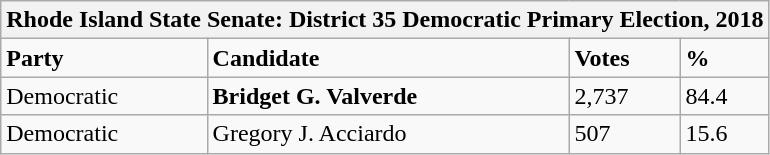<table class="wikitable">
<tr>
<th colspan="4">Rhode Island State Senate: District 35 Democratic Primary Election, 2018</th>
</tr>
<tr>
<td><strong>Party</strong></td>
<td><strong>Candidate</strong></td>
<td><strong>Votes</strong></td>
<td><strong>%</strong></td>
</tr>
<tr>
<td>Democratic</td>
<td><strong>Bridget G. Valverde</strong></td>
<td>2,737</td>
<td>84.4</td>
</tr>
<tr>
<td>Democratic</td>
<td>Gregory J. Acciardo</td>
<td>507</td>
<td>15.6</td>
</tr>
</table>
